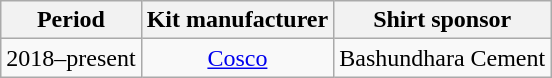<table class="wikitable" style="text-align:center;margin-left:1em;float:center">
<tr>
<th>Period</th>
<th>Kit manufacturer</th>
<th>Shirt sponsor</th>
</tr>
<tr>
<td>2018–present</td>
<td><a href='#'>Cosco</a></td>
<td>Bashundhara Cement</td>
</tr>
</table>
